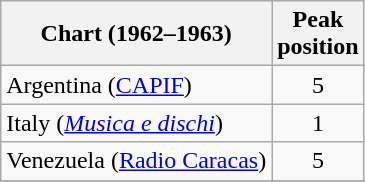<table class="wikitable sortable">
<tr>
<th>Chart (1962–1963)</th>
<th>Peak<br>position</th>
</tr>
<tr>
<td>Argentina (<a href='#'>CAPIF</a>)</td>
<td align="center">5</td>
</tr>
<tr>
<td>Italy (<em><a href='#'>Musica e dischi</a></em>)</td>
<td align="center">1</td>
</tr>
<tr>
<td>Venezuela (<a href='#'>Radio Caracas</a>)</td>
<td align="center">5</td>
</tr>
<tr>
</tr>
</table>
